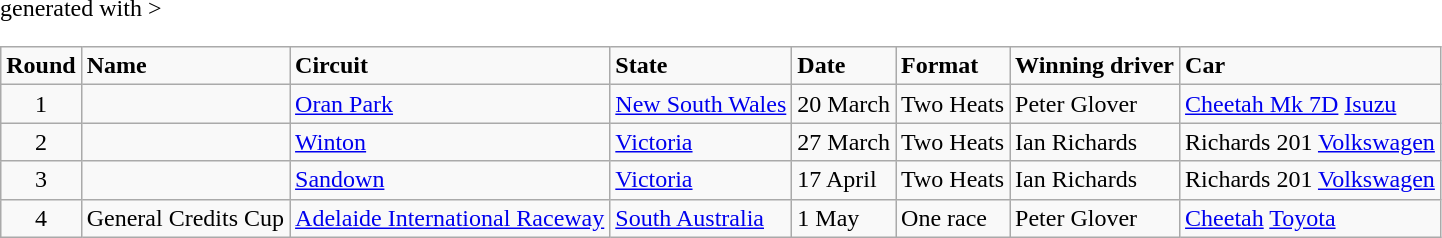<table class="wikitable" <hiddentext>generated with >
<tr style="font-weight:bold">
<td align="center">Round </td>
<td>Name</td>
<td>Circuit </td>
<td>State</td>
<td>Date </td>
<td>Format </td>
<td>Winning driver </td>
<td>Car</td>
</tr>
<tr>
<td align="center">1</td>
<td> </td>
<td><a href='#'>Oran Park</a></td>
<td><a href='#'>New South Wales</a></td>
<td>20 March</td>
<td>Two Heats</td>
<td>Peter Glover</td>
<td><a href='#'>Cheetah Mk 7D</a> <a href='#'>Isuzu</a></td>
</tr>
<tr>
<td align="center">2</td>
<td> </td>
<td><a href='#'>Winton</a></td>
<td><a href='#'>Victoria</a></td>
<td>27 March</td>
<td>Two Heats</td>
<td>Ian Richards</td>
<td>Richards 201 <a href='#'>Volkswagen</a></td>
</tr>
<tr>
<td align="center">3</td>
<td> </td>
<td><a href='#'>Sandown</a></td>
<td><a href='#'>Victoria</a></td>
<td>17 April</td>
<td>Two Heats</td>
<td>Ian Richards</td>
<td>Richards 201 <a href='#'>Volkswagen</a></td>
</tr>
<tr>
<td align="center">4</td>
<td>General Credits Cup </td>
<td><a href='#'>Adelaide International Raceway</a></td>
<td><a href='#'>South Australia</a></td>
<td>1 May</td>
<td>One race</td>
<td>Peter Glover</td>
<td><a href='#'>Cheetah</a> <a href='#'>Toyota</a></td>
</tr>
</table>
